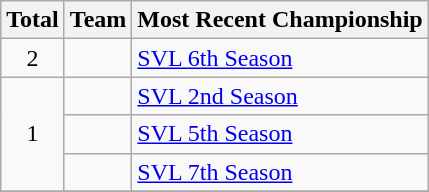<table class="wikitable">
<tr>
<th>Total</th>
<th>Team</th>
<th>Most Recent Championship</th>
</tr>
<tr>
<td style="text-align:center">2</td>
<td></td>
<td><a href='#'>SVL 6th Season</a></td>
</tr>
<tr>
<td rowspan=3 style="text-align:center">1</td>
<td></td>
<td><a href='#'>SVL 2nd Season</a></td>
</tr>
<tr>
<td></td>
<td><a href='#'>SVL 5th Season</a></td>
</tr>
<tr>
<td></td>
<td><a href='#'>SVL 7th Season</a></td>
</tr>
<tr>
</tr>
</table>
